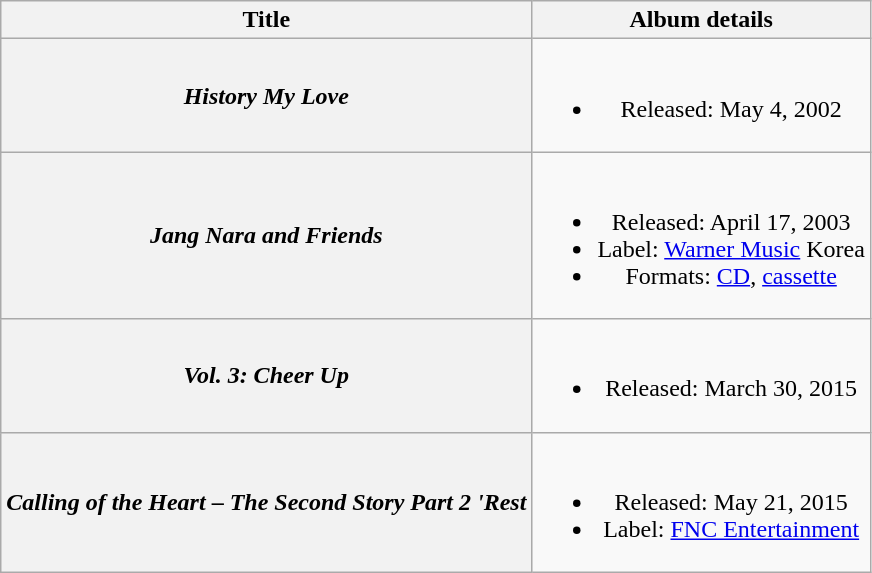<table class="wikitable plainrowheaders" style="text-align:center">
<tr>
<th scope="col">Title</th>
<th scope="col">Album details</th>
</tr>
<tr>
<th scope="row"><em>History My Love</em></th>
<td><br><ul><li>Released: May 4, 2002</li></ul></td>
</tr>
<tr>
<th scope="row"><em>Jang Nara and Friends</em></th>
<td><br><ul><li>Released: April 17, 2003</li><li>Label: <a href='#'>Warner Music</a> Korea</li><li>Formats: <a href='#'>CD</a>, <a href='#'>cassette</a></li></ul></td>
</tr>
<tr>
<th scope="row"><em>Vol. 3: Cheer Up</em></th>
<td><br><ul><li>Released: March 30, 2015</li></ul></td>
</tr>
<tr>
<th scope="row"><em>Calling of the Heart</em> – <em>The Second Story Part 2 'Rest<strong></th>
<td><br><ul><li>Released: May 21, 2015</li><li>Label: <a href='#'>FNC Entertainment</a></li></ul></td>
</tr>
</table>
